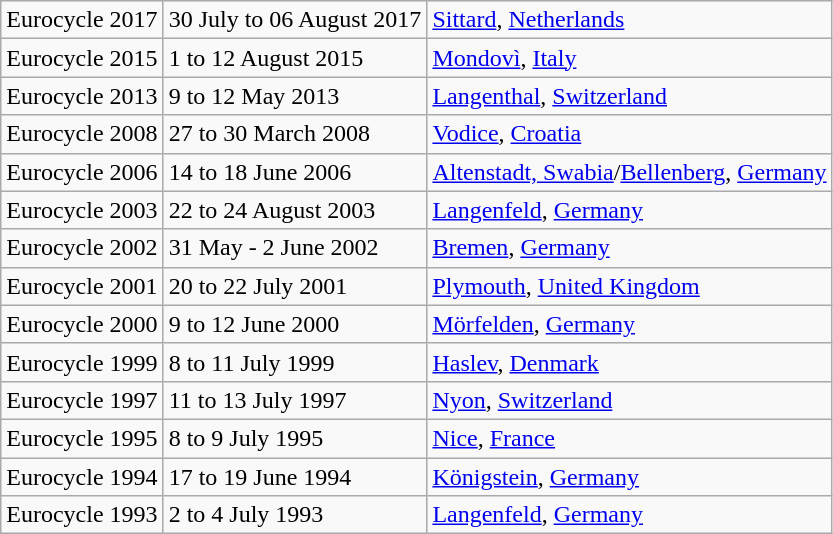<table class="wikitable">
<tr>
<td>Eurocycle 2017</td>
<td>30 July to 06 August 2017</td>
<td><a href='#'>Sittard</a>, <a href='#'>Netherlands</a></td>
</tr>
<tr>
<td>Eurocycle 2015</td>
<td>1 to 12 August 2015</td>
<td><a href='#'>Mondovì</a>, <a href='#'>Italy</a></td>
</tr>
<tr>
<td>Eurocycle 2013</td>
<td>9 to 12 May 2013</td>
<td><a href='#'>Langenthal</a>, <a href='#'>Switzerland</a></td>
</tr>
<tr>
<td>Eurocycle 2008</td>
<td>27 to 30 March 2008</td>
<td><a href='#'>Vodice</a>, <a href='#'>Croatia</a></td>
</tr>
<tr>
<td>Eurocycle 2006</td>
<td>14 to 18 June 2006</td>
<td><a href='#'>Altenstadt, Swabia</a>/<a href='#'>Bellenberg</a>, <a href='#'>Germany</a></td>
</tr>
<tr>
<td>Eurocycle 2003</td>
<td>22 to 24 August 2003</td>
<td><a href='#'>Langenfeld</a>, <a href='#'>Germany</a></td>
</tr>
<tr>
<td>Eurocycle 2002</td>
<td>31 May - 2 June 2002</td>
<td><a href='#'>Bremen</a>, <a href='#'>Germany</a></td>
</tr>
<tr>
<td>Eurocycle 2001</td>
<td>20 to 22 July 2001</td>
<td><a href='#'>Plymouth</a>, <a href='#'>United Kingdom</a></td>
</tr>
<tr>
<td>Eurocycle 2000</td>
<td>9 to 12 June 2000</td>
<td><a href='#'>Mörfelden</a>, <a href='#'>Germany</a></td>
</tr>
<tr>
<td>Eurocycle 1999</td>
<td>8 to 11 July 1999</td>
<td><a href='#'>Haslev</a>, <a href='#'>Denmark</a></td>
</tr>
<tr>
<td>Eurocycle 1997</td>
<td>11 to 13 July 1997</td>
<td><a href='#'>Nyon</a>, <a href='#'>Switzerland</a></td>
</tr>
<tr>
<td>Eurocycle 1995</td>
<td>8 to 9 July 1995</td>
<td><a href='#'>Nice</a>, <a href='#'>France</a></td>
</tr>
<tr>
<td>Eurocycle 1994</td>
<td>17 to 19 June 1994</td>
<td><a href='#'>Königstein</a>, <a href='#'>Germany</a></td>
</tr>
<tr>
<td>Eurocycle 1993</td>
<td>2 to 4 July 1993</td>
<td><a href='#'>Langenfeld</a>, <a href='#'>Germany</a></td>
</tr>
</table>
